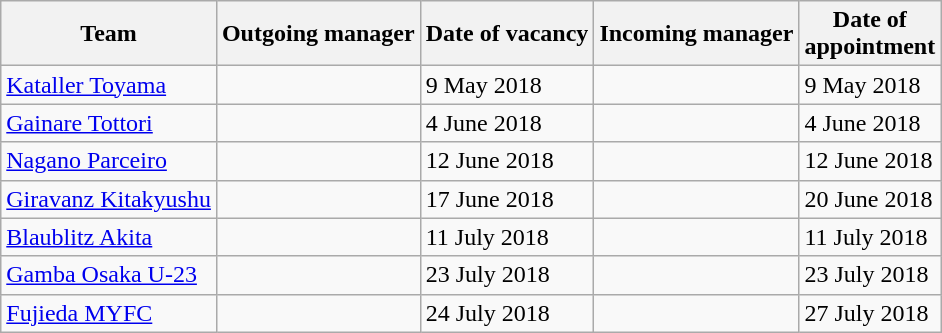<table class="wikitable sortable">
<tr>
<th>Team</th>
<th>Outgoing manager</th>
<th>Date of vacancy</th>
<th>Incoming manager</th>
<th>Date of<br>appointment</th>
</tr>
<tr>
<td><a href='#'>Kataller Toyama</a></td>
<td> </td>
<td>9 May 2018</td>
<td> </td>
<td>9 May 2018</td>
</tr>
<tr>
<td><a href='#'>Gainare Tottori</a></td>
<td> </td>
<td>4 June 2018</td>
<td> </td>
<td>4 June 2018</td>
</tr>
<tr>
<td><a href='#'>Nagano Parceiro</a></td>
<td> </td>
<td>12 June 2018</td>
<td> </td>
<td>12 June 2018</td>
</tr>
<tr>
<td><a href='#'>Giravanz Kitakyushu</a></td>
<td> </td>
<td>17 June 2018</td>
<td> </td>
<td>20 June 2018</td>
</tr>
<tr>
<td><a href='#'>Blaublitz Akita</a></td>
<td> </td>
<td>11 July 2018</td>
<td> </td>
<td>11 July 2018</td>
</tr>
<tr>
<td><a href='#'>Gamba Osaka U-23</a></td>
<td> </td>
<td>23 July 2018</td>
<td> </td>
<td>23 July 2018</td>
</tr>
<tr>
<td><a href='#'>Fujieda MYFC</a></td>
<td> </td>
<td>24 July 2018</td>
<td> </td>
<td>27 July 2018</td>
</tr>
</table>
